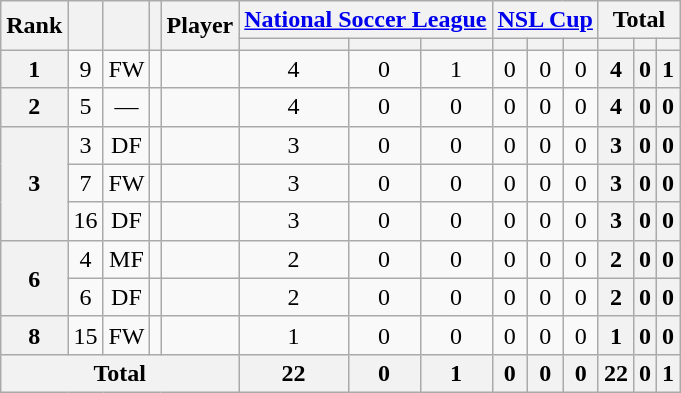<table class="wikitable sortable" style="text-align:center">
<tr>
<th rowspan="2">Rank</th>
<th rowspan="2"></th>
<th rowspan="2"></th>
<th rowspan="2"></th>
<th rowspan="2">Player</th>
<th colspan="3"><a href='#'>National Soccer League</a></th>
<th colspan="3"><a href='#'>NSL Cup</a></th>
<th colspan="3">Total</th>
</tr>
<tr>
<th></th>
<th></th>
<th></th>
<th></th>
<th></th>
<th></th>
<th></th>
<th></th>
<th></th>
</tr>
<tr>
<th>1</th>
<td>9</td>
<td>FW</td>
<td></td>
<td align="left"><br></td>
<td>4</td>
<td>0</td>
<td>1<br></td>
<td>0</td>
<td>0</td>
<td>0<br></td>
<th>4</th>
<th>0</th>
<th>1</th>
</tr>
<tr>
<th>2</th>
<td>5</td>
<td>—</td>
<td></td>
<td align="left"><br></td>
<td>4</td>
<td>0</td>
<td>0<br></td>
<td>0</td>
<td>0</td>
<td>0<br></td>
<th>4</th>
<th>0</th>
<th>0</th>
</tr>
<tr>
<th rowspan="3">3</th>
<td>3</td>
<td>DF</td>
<td></td>
<td align="left"><br></td>
<td>3</td>
<td>0</td>
<td>0<br></td>
<td>0</td>
<td>0</td>
<td>0<br></td>
<th>3</th>
<th>0</th>
<th>0</th>
</tr>
<tr>
<td>7</td>
<td>FW</td>
<td></td>
<td align="left"><br></td>
<td>3</td>
<td>0</td>
<td>0<br></td>
<td>0</td>
<td>0</td>
<td>0<br></td>
<th>3</th>
<th>0</th>
<th>0</th>
</tr>
<tr>
<td>16</td>
<td>DF</td>
<td></td>
<td align="left"><br></td>
<td>3</td>
<td>0</td>
<td>0<br></td>
<td>0</td>
<td>0</td>
<td>0<br></td>
<th>3</th>
<th>0</th>
<th>0</th>
</tr>
<tr>
<th rowspan="2">6</th>
<td>4</td>
<td>MF</td>
<td></td>
<td align="left"><br></td>
<td>2</td>
<td>0</td>
<td>0<br></td>
<td>0</td>
<td>0</td>
<td>0<br></td>
<th>2</th>
<th>0</th>
<th>0</th>
</tr>
<tr>
<td>6</td>
<td>DF</td>
<td></td>
<td align="left"><br></td>
<td>2</td>
<td>0</td>
<td>0<br></td>
<td>0</td>
<td>0</td>
<td>0<br></td>
<th>2</th>
<th>0</th>
<th>0</th>
</tr>
<tr>
<th>8</th>
<td>15</td>
<td>FW</td>
<td></td>
<td align="left"><br></td>
<td>1</td>
<td>0</td>
<td>0<br></td>
<td>0</td>
<td>0</td>
<td>0<br></td>
<th>1</th>
<th>0</th>
<th>0</th>
</tr>
<tr>
<th colspan="5">Total<br></th>
<th>22</th>
<th>0</th>
<th>1<br></th>
<th>0</th>
<th>0</th>
<th>0<br></th>
<th>22</th>
<th>0</th>
<th>1</th>
</tr>
</table>
